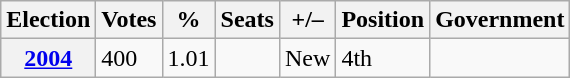<table class="wikitable">
<tr>
<th>Election</th>
<th>Votes</th>
<th>%</th>
<th>Seats</th>
<th>+/–</th>
<th>Position</th>
<th>Government</th>
</tr>
<tr>
<th><a href='#'>2004</a></th>
<td>400</td>
<td>1.01</td>
<td></td>
<td>New</td>
<td>4th</td>
<td></td>
</tr>
</table>
